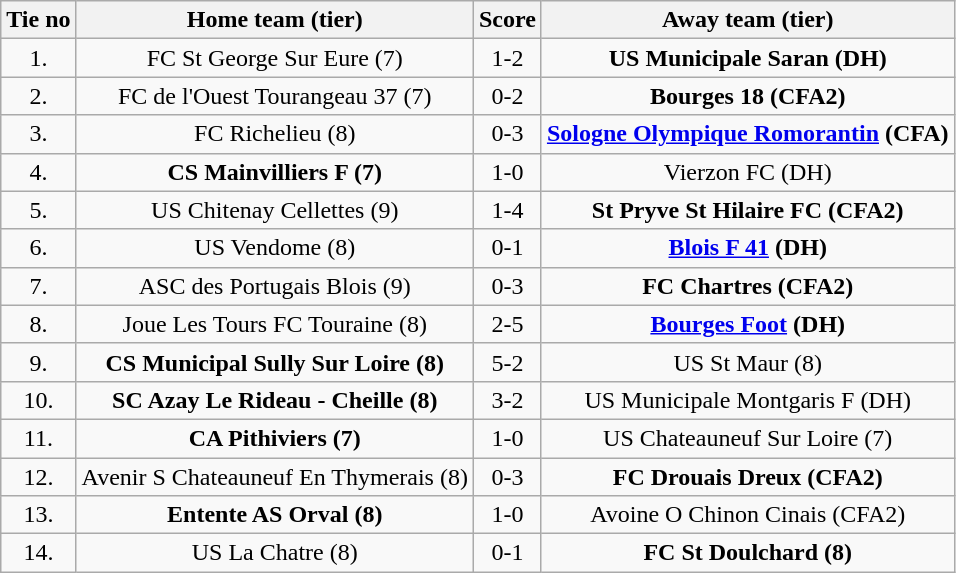<table class="wikitable" style="text-align: center">
<tr>
<th>Tie no</th>
<th>Home team (tier)</th>
<th>Score</th>
<th>Away team (tier)</th>
</tr>
<tr>
<td>1.</td>
<td>FC St George Sur Eure (7)</td>
<td>1-2</td>
<td><strong>US Municipale Saran (DH)</strong></td>
</tr>
<tr>
<td>2.</td>
<td>FC de l'Ouest Tourangeau 37 (7)</td>
<td>0-2</td>
<td><strong>Bourges 18 (CFA2)</strong></td>
</tr>
<tr>
<td>3.</td>
<td>FC Richelieu (8)</td>
<td>0-3</td>
<td><strong><a href='#'>Sologne Olympique Romorantin</a> (CFA)</strong></td>
</tr>
<tr>
<td>4.</td>
<td><strong>CS Mainvilliers F (7)</strong></td>
<td>1-0</td>
<td>Vierzon FC (DH)</td>
</tr>
<tr>
<td>5.</td>
<td>US Chitenay Cellettes (9)</td>
<td>1-4</td>
<td><strong>St Pryve St Hilaire FC (CFA2)</strong></td>
</tr>
<tr>
<td>6.</td>
<td>US Vendome (8)</td>
<td>0-1</td>
<td><strong><a href='#'>Blois F 41</a> (DH)</strong></td>
</tr>
<tr>
<td>7.</td>
<td>ASC des Portugais Blois (9)</td>
<td>0-3</td>
<td><strong>FC Chartres (CFA2)</strong></td>
</tr>
<tr>
<td>8.</td>
<td>Joue Les Tours FC Touraine (8)</td>
<td>2-5 </td>
<td><strong><a href='#'>Bourges Foot</a> (DH)</strong></td>
</tr>
<tr>
<td>9.</td>
<td><strong>CS Municipal Sully Sur Loire (8)</strong></td>
<td>5-2</td>
<td>US St Maur (8)</td>
</tr>
<tr>
<td>10.</td>
<td><strong>SC Azay Le Rideau - Cheille (8)</strong></td>
<td>3-2</td>
<td>US Municipale Montgaris F (DH)</td>
</tr>
<tr>
<td>11.</td>
<td><strong>CA Pithiviers (7)</strong></td>
<td>1-0</td>
<td>US Chateauneuf Sur Loire (7)</td>
</tr>
<tr>
<td>12.</td>
<td>Avenir S Chateauneuf En Thymerais (8)</td>
<td>0-3</td>
<td><strong>FC Drouais Dreux (CFA2)</strong></td>
</tr>
<tr>
<td>13.</td>
<td><strong>Entente AS Orval (8)</strong></td>
<td>1-0</td>
<td>Avoine O Chinon Cinais (CFA2)</td>
</tr>
<tr>
<td>14.</td>
<td>US La Chatre (8)</td>
<td>0-1</td>
<td><strong>FC St Doulchard (8)</strong></td>
</tr>
</table>
